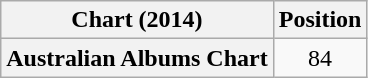<table class="wikitable plainrowheaders" style="text-align:center">
<tr>
<th scope="col">Chart (2014)</th>
<th scope="col">Position</th>
</tr>
<tr>
<th scope="row">Australian Albums Chart</th>
<td>84</td>
</tr>
</table>
